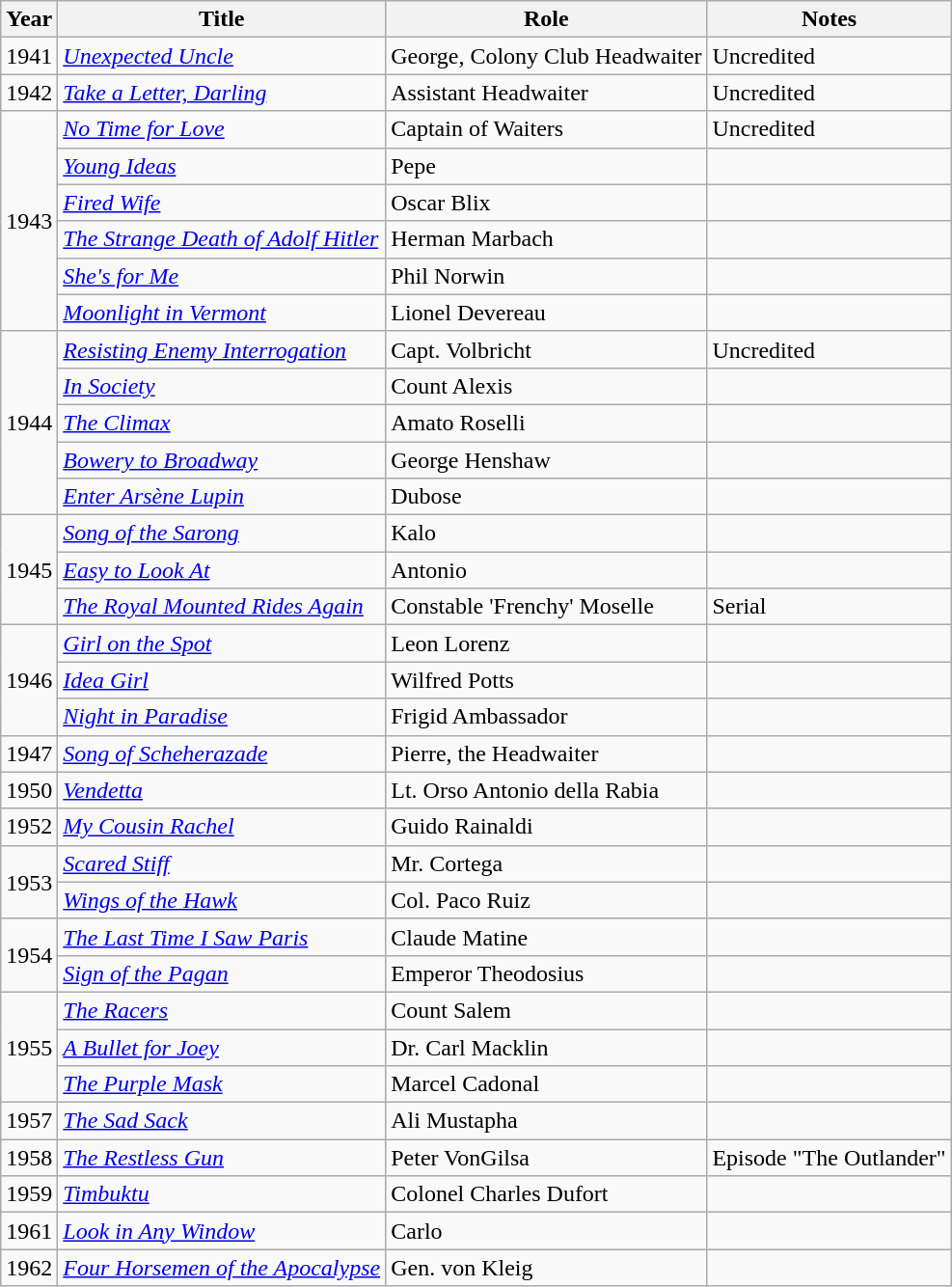<table class="wikitable">
<tr>
<th>Year</th>
<th>Title</th>
<th>Role</th>
<th>Notes</th>
</tr>
<tr>
<td>1941</td>
<td><em><a href='#'>Unexpected Uncle</a></em></td>
<td>George, Colony Club Headwaiter</td>
<td>Uncredited</td>
</tr>
<tr>
<td>1942</td>
<td><em><a href='#'>Take a Letter, Darling</a></em></td>
<td>Assistant Headwaiter</td>
<td>Uncredited</td>
</tr>
<tr>
<td rowspan="6">1943</td>
<td><em><a href='#'>No Time for Love</a></em></td>
<td>Captain of Waiters</td>
<td>Uncredited</td>
</tr>
<tr>
<td><em><a href='#'>Young Ideas</a></em></td>
<td>Pepe</td>
<td></td>
</tr>
<tr>
<td><em><a href='#'>Fired Wife</a></em></td>
<td>Oscar Blix</td>
<td></td>
</tr>
<tr>
<td><em><a href='#'>The Strange Death of Adolf Hitler</a></em></td>
<td>Herman Marbach</td>
<td></td>
</tr>
<tr>
<td><em><a href='#'>She's for Me</a></em></td>
<td>Phil Norwin</td>
<td></td>
</tr>
<tr>
<td><em><a href='#'>Moonlight in Vermont</a></em></td>
<td>Lionel Devereau</td>
<td></td>
</tr>
<tr>
<td rowspan="5">1944</td>
<td><em><a href='#'>Resisting Enemy Interrogation</a></em></td>
<td>Capt. Volbricht</td>
<td>Uncredited</td>
</tr>
<tr>
<td><em><a href='#'>In Society</a></em></td>
<td>Count Alexis</td>
<td></td>
</tr>
<tr>
<td><em><a href='#'>The Climax</a></em></td>
<td>Amato Roselli</td>
<td></td>
</tr>
<tr>
<td><em><a href='#'>Bowery to Broadway</a></em></td>
<td>George Henshaw</td>
<td></td>
</tr>
<tr>
<td><em><a href='#'>Enter Arsène Lupin</a></em></td>
<td>Dubose</td>
<td></td>
</tr>
<tr>
<td rowspan="3">1945</td>
<td><em><a href='#'>Song of the Sarong</a></em></td>
<td>Kalo</td>
<td></td>
</tr>
<tr>
<td><em><a href='#'>Easy to Look At</a></em></td>
<td>Antonio</td>
<td></td>
</tr>
<tr>
<td><em><a href='#'>The Royal Mounted Rides Again</a></em></td>
<td>Constable 'Frenchy' Moselle</td>
<td>Serial</td>
</tr>
<tr>
<td rowspan="3">1946</td>
<td><em><a href='#'>Girl on the Spot</a></em></td>
<td>Leon Lorenz</td>
<td></td>
</tr>
<tr>
<td><em><a href='#'>Idea Girl</a></em></td>
<td>Wilfred Potts</td>
<td></td>
</tr>
<tr>
<td><em><a href='#'>Night in Paradise</a></em></td>
<td>Frigid Ambassador</td>
<td></td>
</tr>
<tr>
<td>1947</td>
<td><em><a href='#'>Song of Scheherazade</a></em></td>
<td>Pierre, the Headwaiter</td>
<td></td>
</tr>
<tr>
<td>1950</td>
<td><em><a href='#'>Vendetta</a></em></td>
<td>Lt. Orso Antonio della Rabia</td>
<td></td>
</tr>
<tr>
<td>1952</td>
<td><em><a href='#'>My Cousin Rachel</a></em></td>
<td>Guido Rainaldi</td>
<td></td>
</tr>
<tr>
<td rowspan="2">1953</td>
<td><em><a href='#'>Scared Stiff</a></em></td>
<td>Mr. Cortega</td>
<td></td>
</tr>
<tr>
<td><em><a href='#'>Wings of the Hawk</a></em></td>
<td>Col. Paco Ruiz</td>
<td></td>
</tr>
<tr>
<td rowspan="2">1954</td>
<td><em><a href='#'>The Last Time I Saw Paris</a></em></td>
<td>Claude Matine</td>
<td></td>
</tr>
<tr>
<td><em><a href='#'>Sign of the Pagan</a></em></td>
<td>Emperor Theodosius</td>
<td></td>
</tr>
<tr>
<td rowspan="3">1955</td>
<td><em><a href='#'>The Racers</a></em></td>
<td>Count Salem</td>
<td></td>
</tr>
<tr>
<td><em><a href='#'>A Bullet for Joey</a></em></td>
<td>Dr. Carl Macklin</td>
<td></td>
</tr>
<tr>
<td><em><a href='#'>The Purple Mask</a></em></td>
<td>Marcel Cadonal</td>
<td></td>
</tr>
<tr>
<td>1957</td>
<td><em><a href='#'>The Sad Sack</a></em></td>
<td>Ali Mustapha</td>
<td></td>
</tr>
<tr>
<td>1958</td>
<td><em><a href='#'>The Restless Gun</a></em></td>
<td>Peter VonGilsa</td>
<td>Episode "The Outlander"</td>
</tr>
<tr>
<td>1959</td>
<td><em><a href='#'>Timbuktu</a></em></td>
<td>Colonel Charles Dufort</td>
<td></td>
</tr>
<tr>
<td>1961</td>
<td><em><a href='#'>Look in Any Window</a></em></td>
<td>Carlo</td>
<td></td>
</tr>
<tr>
<td>1962</td>
<td><em><a href='#'>Four Horsemen of the Apocalypse</a></em></td>
<td>Gen. von Kleig</td>
</tr>
</table>
